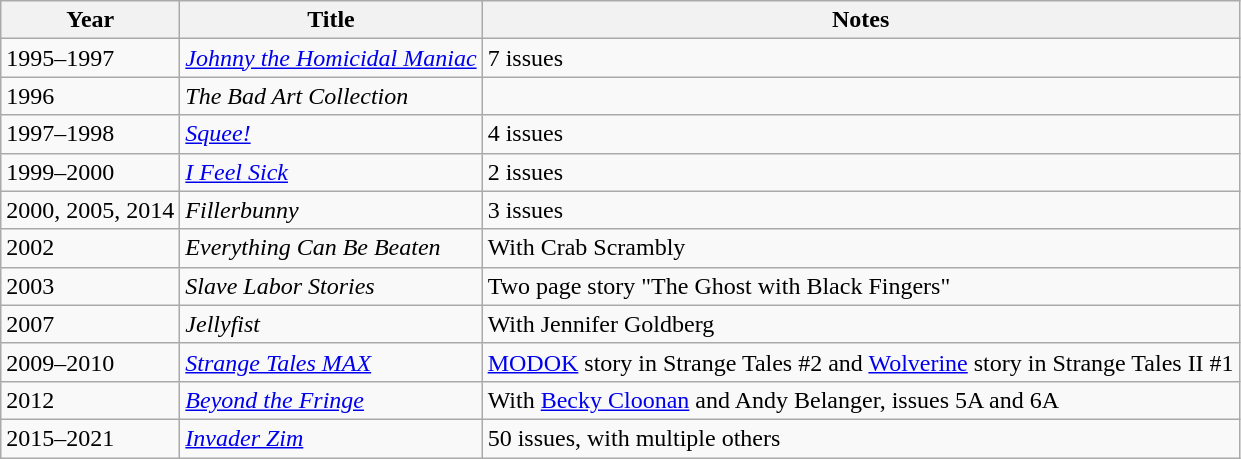<table class="wikitable sortable">
<tr>
<th>Year</th>
<th>Title</th>
<th>Notes</th>
</tr>
<tr>
<td>1995–1997</td>
<td><em><a href='#'>Johnny the Homicidal Maniac</a></em></td>
<td>7 issues</td>
</tr>
<tr>
<td>1996</td>
<td><em>The Bad Art Collection</em></td>
<td></td>
</tr>
<tr>
<td>1997–1998</td>
<td><em><a href='#'>Squee!</a></em></td>
<td>4 issues</td>
</tr>
<tr>
<td>1999–2000</td>
<td><em><a href='#'>I Feel Sick</a></em></td>
<td>2 issues</td>
</tr>
<tr>
<td>2000, 2005, 2014</td>
<td><em>Fillerbunny</em></td>
<td>3 issues</td>
</tr>
<tr>
<td>2002</td>
<td><em>Everything Can Be Beaten</em></td>
<td>With Crab Scrambly</td>
</tr>
<tr>
<td>2003</td>
<td><em>Slave Labor Stories</em></td>
<td>Two page story "The Ghost with Black Fingers"</td>
</tr>
<tr>
<td>2007</td>
<td><em>Jellyfist</em></td>
<td>With Jennifer Goldberg</td>
</tr>
<tr>
<td>2009–2010</td>
<td><em><a href='#'>Strange Tales MAX</a></em></td>
<td><a href='#'>MODOK</a> story in Strange Tales #2 and <a href='#'>Wolverine</a> story in Strange Tales II #1</td>
</tr>
<tr>
<td>2012</td>
<td><em><a href='#'>Beyond the Fringe</a></em></td>
<td>With <a href='#'>Becky Cloonan</a> and Andy Belanger, issues 5A and 6A</td>
</tr>
<tr>
<td>2015–2021</td>
<td><em><a href='#'>Invader Zim</a></em></td>
<td>50 issues, with multiple others</td>
</tr>
</table>
